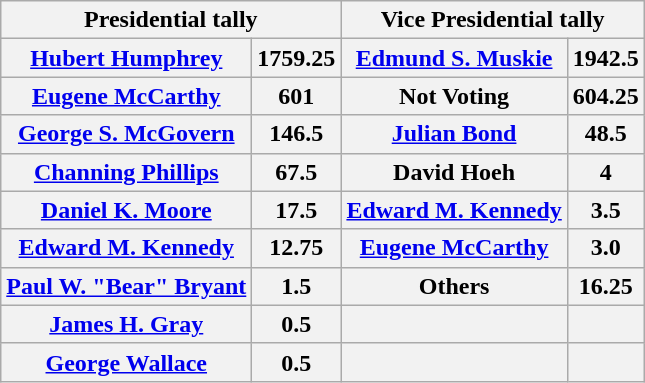<table class="wikitable" style="text-align:right;">
<tr>
<th colspan=2>Presidential tally</th>
<th colspan=2>Vice Presidential tally</th>
</tr>
<tr>
<th><a href='#'>Hubert Humphrey</a></th>
<th>1759.25</th>
<th><a href='#'>Edmund S. Muskie</a></th>
<th>1942.5</th>
</tr>
<tr>
<th><a href='#'>Eugene McCarthy</a></th>
<th>601</th>
<th>Not Voting</th>
<th>604.25</th>
</tr>
<tr>
<th><a href='#'>George S. McGovern</a></th>
<th>146.5</th>
<th><a href='#'>Julian Bond</a></th>
<th>48.5</th>
</tr>
<tr>
<th><a href='#'>Channing Phillips</a></th>
<th>67.5</th>
<th>David Hoeh</th>
<th>4</th>
</tr>
<tr>
<th><a href='#'>Daniel K. Moore</a></th>
<th>17.5</th>
<th><a href='#'>Edward M. Kennedy</a></th>
<th>3.5</th>
</tr>
<tr>
<th><a href='#'>Edward M. Kennedy</a></th>
<th>12.75</th>
<th><a href='#'>Eugene McCarthy</a></th>
<th>3.0</th>
</tr>
<tr>
<th><a href='#'>Paul W. "Bear" Bryant</a></th>
<th>1.5</th>
<th>Others</th>
<th>16.25</th>
</tr>
<tr>
<th><a href='#'>James H. Gray</a></th>
<th>0.5</th>
<th></th>
<th></th>
</tr>
<tr>
<th><a href='#'>George Wallace</a></th>
<th>0.5</th>
<th></th>
<th></th>
</tr>
</table>
